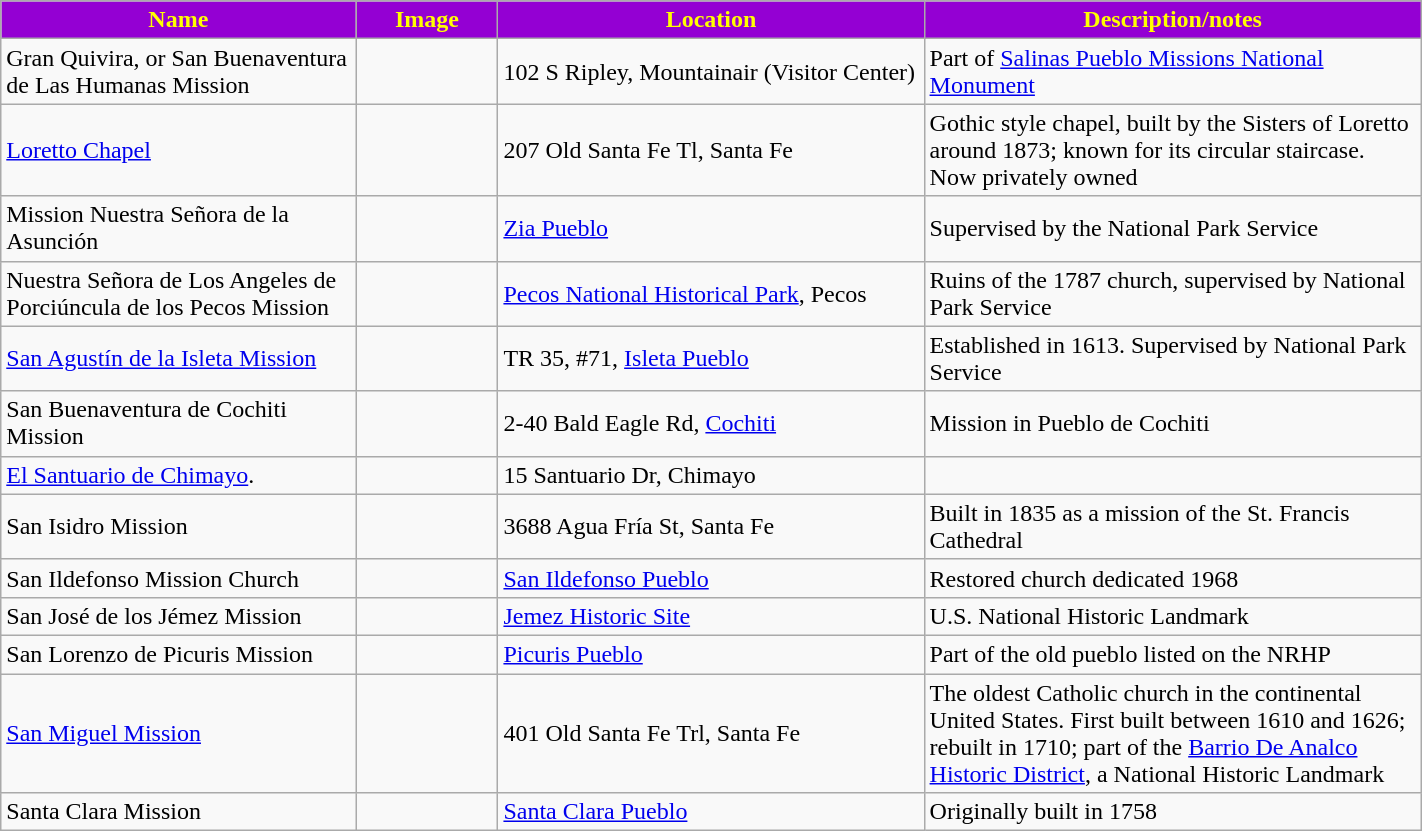<table class="wikitable sortable" style="width:75%">
<tr>
<th style="background:darkviolet; color:yellow;" width="25%"><strong>Name</strong></th>
<th style="background:darkviolet; color:yellow;" width="10%"><strong>Image</strong></th>
<th style="background:darkviolet; color:yellow;" width="30%"><strong>Location</strong></th>
<th style="background:darkviolet; color:yellow;" width="35%"><strong>Description/notes</strong></th>
</tr>
<tr>
<td>Gran Quivira, or San Buenaventura de Las Humanas Mission</td>
<td></td>
<td>102 S Ripley, Mountainair (Visitor Center)</td>
<td>Part of <a href='#'>Salinas Pueblo Missions National Monument</a></td>
</tr>
<tr>
<td><a href='#'>Loretto Chapel</a></td>
<td></td>
<td>207 Old Santa Fe Tl, Santa Fe</td>
<td>Gothic style chapel, built by the Sisters of Loretto around 1873; known for its circular staircase. Now privately owned</td>
</tr>
<tr>
<td>Mission Nuestra Señora de la Asunción</td>
<td></td>
<td><a href='#'>Zia Pueblo</a></td>
<td>Supervised by the National Park Service</td>
</tr>
<tr>
<td>Nuestra Señora de Los Angeles de Porciúncula de los Pecos Mission</td>
<td></td>
<td><a href='#'>Pecos National Historical Park</a>, Pecos</td>
<td>Ruins of the 1787 church, supervised by National Park Service</td>
</tr>
<tr>
<td><a href='#'>San Agustín de la Isleta Mission</a></td>
<td></td>
<td>TR 35, #71, <a href='#'>Isleta Pueblo</a></td>
<td>Established in 1613. Supervised by National Park Service</td>
</tr>
<tr>
<td>San Buenaventura de Cochiti Mission</td>
<td></td>
<td>2-40 Bald Eagle Rd, <a href='#'>Cochiti</a></td>
<td>Mission in Pueblo de Cochiti</td>
</tr>
<tr>
<td><a href='#'>El Santuario de Chimayo</a>.</td>
<td></td>
<td>15 Santuario Dr, Chimayo</td>
<td></td>
</tr>
<tr>
<td>San Isidro Mission</td>
<td></td>
<td>3688 Agua Fría St, Santa Fe</td>
<td>Built in 1835 as a mission of the St. Francis Cathedral</td>
</tr>
<tr>
<td>San Ildefonso Mission Church</td>
<td></td>
<td><a href='#'>San Ildefonso Pueblo</a></td>
<td>Restored church dedicated 1968</td>
</tr>
<tr>
<td>San José de los Jémez Mission</td>
<td></td>
<td><a href='#'>Jemez Historic Site</a></td>
<td>U.S. National Historic Landmark</td>
</tr>
<tr>
<td>San Lorenzo de Picuris Mission</td>
<td></td>
<td><a href='#'>Picuris Pueblo</a></td>
<td>Part of the old pueblo listed on the NRHP</td>
</tr>
<tr>
<td><a href='#'>San Miguel Mission</a></td>
<td></td>
<td>401 Old Santa Fe Trl, Santa Fe</td>
<td>The oldest Catholic church in the continental United States. First built between 1610 and 1626; rebuilt in 1710; part of the <a href='#'>Barrio De Analco Historic District</a>, a National Historic Landmark</td>
</tr>
<tr>
<td>Santa Clara Mission</td>
<td></td>
<td><a href='#'>Santa Clara Pueblo</a></td>
<td>Originally built in 1758</td>
</tr>
</table>
